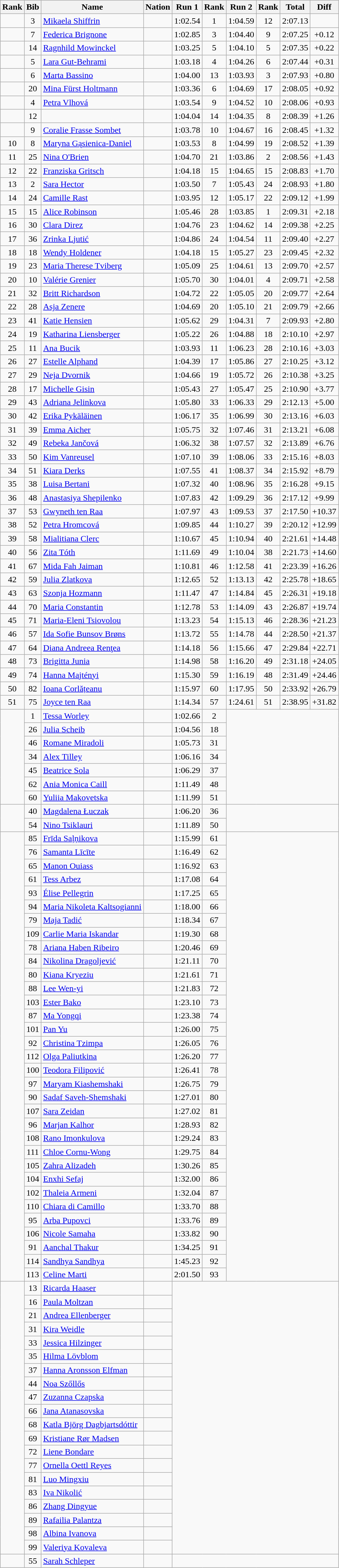<table class="wikitable sortable" style="text-align:center">
<tr>
<th>Rank</th>
<th>Bib</th>
<th>Name</th>
<th>Nation</th>
<th>Run 1</th>
<th>Rank</th>
<th>Run 2</th>
<th>Rank</th>
<th>Total</th>
<th>Diff</th>
</tr>
<tr>
<td></td>
<td>3</td>
<td align=left><a href='#'>Mikaela Shiffrin</a></td>
<td align=left></td>
<td>1:02.54</td>
<td>1</td>
<td>1:04.59</td>
<td>12</td>
<td>2:07.13</td>
<td></td>
</tr>
<tr>
<td></td>
<td>7</td>
<td align=left><a href='#'>Federica Brignone</a></td>
<td align=left></td>
<td>1:02.85</td>
<td>3</td>
<td>1:04.40</td>
<td>9</td>
<td>2:07.25</td>
<td>+0.12</td>
</tr>
<tr>
<td></td>
<td>14</td>
<td align=left><a href='#'>Ragnhild Mowinckel</a></td>
<td align=left></td>
<td>1:03.25</td>
<td>5</td>
<td>1:04.10</td>
<td>5</td>
<td>2:07.35</td>
<td>+0.22</td>
</tr>
<tr>
<td></td>
<td>5</td>
<td align=left><a href='#'>Lara Gut-Behrami</a></td>
<td align=left></td>
<td>1:03.18</td>
<td>4</td>
<td>1:04.26</td>
<td>6</td>
<td>2:07.44</td>
<td>+0.31</td>
</tr>
<tr>
<td></td>
<td>6</td>
<td align=left><a href='#'>Marta Bassino</a></td>
<td align=left></td>
<td>1:04.00</td>
<td>13</td>
<td>1:03.93</td>
<td>3</td>
<td>2:07.93</td>
<td>+0.80</td>
</tr>
<tr>
<td></td>
<td>20</td>
<td align=left><a href='#'>Mina Fürst Holtmann</a></td>
<td align=left></td>
<td>1:03.36</td>
<td>6</td>
<td>1:04.69</td>
<td>17</td>
<td>2:08.05</td>
<td>+0.92</td>
</tr>
<tr>
<td></td>
<td>4</td>
<td align=left><a href='#'>Petra Vlhová</a></td>
<td align=left></td>
<td>1:03.54</td>
<td>9</td>
<td>1:04.52</td>
<td>10</td>
<td>2:08.06</td>
<td>+0.93</td>
</tr>
<tr>
<td></td>
<td>12</td>
<td align=left></td>
<td align=left></td>
<td>1:04.04</td>
<td>14</td>
<td>1:04.35</td>
<td>8</td>
<td>2:08.39</td>
<td>+1.26</td>
</tr>
<tr>
<td></td>
<td>9</td>
<td align=left><a href='#'>Coralie Frasse Sombet</a></td>
<td align=left></td>
<td>1:03.78</td>
<td>10</td>
<td>1:04.67</td>
<td>16</td>
<td>2:08.45</td>
<td>+1.32</td>
</tr>
<tr>
<td>10</td>
<td>8</td>
<td align=left><a href='#'>Maryna Gąsienica-Daniel</a></td>
<td align=left></td>
<td>1:03.53</td>
<td>8</td>
<td>1:04.99</td>
<td>19</td>
<td>2:08.52</td>
<td>+1.39</td>
</tr>
<tr>
<td>11</td>
<td>25</td>
<td align=left><a href='#'>Nina O'Brien</a></td>
<td align=left></td>
<td>1:04.70</td>
<td>21</td>
<td>1:03.86</td>
<td>2</td>
<td>2:08.56</td>
<td>+1.43</td>
</tr>
<tr>
<td>12</td>
<td>22</td>
<td align=left><a href='#'>Franziska Gritsch</a></td>
<td align=left></td>
<td>1:04.18</td>
<td>15</td>
<td>1:04.65</td>
<td>15</td>
<td>2:08.83</td>
<td>+1.70</td>
</tr>
<tr>
<td>13</td>
<td>2</td>
<td align=left><a href='#'>Sara Hector</a></td>
<td align=left></td>
<td>1:03.50</td>
<td>7</td>
<td>1:05.43</td>
<td>24</td>
<td>2:08.93</td>
<td>+1.80</td>
</tr>
<tr>
<td>14</td>
<td>24</td>
<td align=left><a href='#'>Camille Rast</a></td>
<td align=left></td>
<td>1:03.95</td>
<td>12</td>
<td>1:05.17</td>
<td>22</td>
<td>2:09.12</td>
<td>+1.99</td>
</tr>
<tr>
<td>15</td>
<td>15</td>
<td align=left><a href='#'>Alice Robinson</a></td>
<td align=left></td>
<td>1:05.46</td>
<td>28</td>
<td>1:03.85</td>
<td>1</td>
<td>2:09.31</td>
<td>+2.18</td>
</tr>
<tr>
<td>16</td>
<td>30</td>
<td align=left><a href='#'>Clara Direz</a></td>
<td align=left></td>
<td>1:04.76</td>
<td>23</td>
<td>1:04.62</td>
<td>14</td>
<td>2:09.38</td>
<td>+2.25</td>
</tr>
<tr>
<td>17</td>
<td>36</td>
<td align=left><a href='#'>Zrinka Ljutić</a></td>
<td align=left></td>
<td>1:04.86</td>
<td>24</td>
<td>1:04.54</td>
<td>11</td>
<td>2:09.40</td>
<td>+2.27</td>
</tr>
<tr>
<td>18</td>
<td>18</td>
<td align=left><a href='#'>Wendy Holdener</a></td>
<td align=left></td>
<td>1:04.18</td>
<td>15</td>
<td>1:05.27</td>
<td>23</td>
<td>2:09.45</td>
<td>+2.32</td>
</tr>
<tr>
<td>19</td>
<td>23</td>
<td align=left><a href='#'>Maria Therese Tviberg</a></td>
<td align=left></td>
<td>1:05.09</td>
<td>25</td>
<td>1:04.61</td>
<td>13</td>
<td>2:09.70</td>
<td>+2.57</td>
</tr>
<tr>
<td>20</td>
<td>10</td>
<td align=left><a href='#'>Valérie Grenier</a></td>
<td align=left></td>
<td>1:05.70</td>
<td>30</td>
<td>1:04.01</td>
<td>4</td>
<td>2:09.71</td>
<td>+2.58</td>
</tr>
<tr>
<td>21</td>
<td>32</td>
<td align=left><a href='#'>Britt Richardson</a></td>
<td align=left></td>
<td>1:04.72</td>
<td>22</td>
<td>1:05.05</td>
<td>20</td>
<td>2:09.77</td>
<td>+2.64</td>
</tr>
<tr>
<td>22</td>
<td>28</td>
<td align=left><a href='#'>Asja Zenere</a></td>
<td align=left></td>
<td>1:04.69</td>
<td>20</td>
<td>1:05.10</td>
<td>21</td>
<td>2:09.79</td>
<td>+2.66</td>
</tr>
<tr>
<td>23</td>
<td>41</td>
<td align=left><a href='#'>Katie Hensien</a></td>
<td align=left></td>
<td>1:05.62</td>
<td>29</td>
<td>1:04.31</td>
<td>7</td>
<td>2:09.93</td>
<td>+2.80</td>
</tr>
<tr>
<td>24</td>
<td>19</td>
<td align=left><a href='#'>Katharina Liensberger</a></td>
<td align=left></td>
<td>1:05.22</td>
<td>26</td>
<td>1:04.88</td>
<td>18</td>
<td>2:10.10</td>
<td>+2.97</td>
</tr>
<tr>
<td>25</td>
<td>11</td>
<td align=left><a href='#'>Ana Bucik</a></td>
<td align=left></td>
<td>1:03.93</td>
<td>11</td>
<td>1:06.23</td>
<td>28</td>
<td>2:10.16</td>
<td>+3.03</td>
</tr>
<tr>
<td>26</td>
<td>27</td>
<td align=left><a href='#'>Estelle Alphand</a></td>
<td align=left></td>
<td>1:04.39</td>
<td>17</td>
<td>1:05.86</td>
<td>27</td>
<td>2:10.25</td>
<td>+3.12</td>
</tr>
<tr>
<td>27</td>
<td>29</td>
<td align=left><a href='#'>Neja Dvornik</a></td>
<td align=left></td>
<td>1:04.66</td>
<td>19</td>
<td>1:05.72</td>
<td>26</td>
<td>2:10.38</td>
<td>+3.25</td>
</tr>
<tr>
<td>28</td>
<td>17</td>
<td align=left><a href='#'>Michelle Gisin</a></td>
<td align=left></td>
<td>1:05.43</td>
<td>27</td>
<td>1:05.47</td>
<td>25</td>
<td>2:10.90</td>
<td>+3.77</td>
</tr>
<tr>
<td>29</td>
<td>43</td>
<td align=left><a href='#'>Adriana Jelinkova</a></td>
<td align=left></td>
<td>1:05.80</td>
<td>33</td>
<td>1:06.33</td>
<td>29</td>
<td>2:12.13</td>
<td>+5.00</td>
</tr>
<tr>
<td>30</td>
<td>42</td>
<td align=left><a href='#'>Erika Pykäläinen</a></td>
<td align=left></td>
<td>1:06.17</td>
<td>35</td>
<td>1:06.99</td>
<td>30</td>
<td>2:13.16</td>
<td>+6.03</td>
</tr>
<tr>
<td>31</td>
<td>39</td>
<td align=left><a href='#'>Emma Aicher</a></td>
<td align=left></td>
<td>1:05.75</td>
<td>32</td>
<td>1:07.46</td>
<td>31</td>
<td>2:13.21</td>
<td>+6.08</td>
</tr>
<tr>
<td>32</td>
<td>49</td>
<td align=left><a href='#'>Rebeka Jančová</a></td>
<td align=left></td>
<td>1:06.32</td>
<td>38</td>
<td>1:07.57</td>
<td>32</td>
<td>2:13.89</td>
<td>+6.76</td>
</tr>
<tr>
<td>33</td>
<td>50</td>
<td align=left><a href='#'>Kim Vanreusel</a></td>
<td align=left></td>
<td>1:07.10</td>
<td>39</td>
<td>1:08.06</td>
<td>33</td>
<td>2:15.16</td>
<td>+8.03</td>
</tr>
<tr>
<td>34</td>
<td>51</td>
<td align=left><a href='#'>Kiara Derks</a></td>
<td align=left></td>
<td>1:07.55</td>
<td>41</td>
<td>1:08.37</td>
<td>34</td>
<td>2:15.92</td>
<td>+8.79</td>
</tr>
<tr>
<td>35</td>
<td>38</td>
<td align=left><a href='#'>Luisa Bertani</a></td>
<td align=left></td>
<td>1:07.32</td>
<td>40</td>
<td>1:08.96</td>
<td>35</td>
<td>2:16.28</td>
<td>+9.15</td>
</tr>
<tr>
<td>36</td>
<td>48</td>
<td align=left><a href='#'>Anastasiya Shepilenko</a></td>
<td align=left></td>
<td>1:07.83</td>
<td>42</td>
<td>1:09.29</td>
<td>36</td>
<td>2:17.12</td>
<td>+9.99</td>
</tr>
<tr>
<td>37</td>
<td>53</td>
<td align=left><a href='#'>Gwyneth ten Raa</a></td>
<td align=left></td>
<td>1:07.97</td>
<td>43</td>
<td>1:09.53</td>
<td>37</td>
<td>2:17.50</td>
<td>+10.37</td>
</tr>
<tr>
<td>38</td>
<td>52</td>
<td align=left><a href='#'>Petra Hromcová</a></td>
<td align=left></td>
<td>1:09.85</td>
<td>44</td>
<td>1:10.27</td>
<td>39</td>
<td>2:20.12</td>
<td>+12.99</td>
</tr>
<tr>
<td>39</td>
<td>58</td>
<td align=left><a href='#'>Mialitiana Clerc</a></td>
<td align=left></td>
<td>1:10.67</td>
<td>45</td>
<td>1:10.94</td>
<td>40</td>
<td>2:21.61</td>
<td>+14.48</td>
</tr>
<tr>
<td>40</td>
<td>56</td>
<td align=left><a href='#'>Zita Tóth</a></td>
<td align=left></td>
<td>1:11.69</td>
<td>49</td>
<td>1:10.04</td>
<td>38</td>
<td>2:21.73</td>
<td>+14.60</td>
</tr>
<tr>
<td>41</td>
<td>67</td>
<td align=left><a href='#'>Mida Fah Jaiman</a></td>
<td align=left></td>
<td>1:10.81</td>
<td>46</td>
<td>1:12.58</td>
<td>41</td>
<td>2:23.39</td>
<td>+16.26</td>
</tr>
<tr>
<td>42</td>
<td>59</td>
<td align=left><a href='#'>Julia Zlatkova</a></td>
<td align=left></td>
<td>1:12.65</td>
<td>52</td>
<td>1:13.13</td>
<td>42</td>
<td>2:25.78</td>
<td>+18.65</td>
</tr>
<tr>
<td>43</td>
<td>63</td>
<td align=left><a href='#'>Szonja Hozmann</a></td>
<td align=left></td>
<td>1:11.47</td>
<td>47</td>
<td>1:14.84</td>
<td>45</td>
<td>2:26.31</td>
<td>+19.18</td>
</tr>
<tr>
<td>44</td>
<td>70</td>
<td align=left><a href='#'>Maria Constantin</a></td>
<td align=left></td>
<td>1:12.78</td>
<td>53</td>
<td>1:14.09</td>
<td>43</td>
<td>2:26.87</td>
<td>+19.74</td>
</tr>
<tr>
<td>45</td>
<td>71</td>
<td align=left><a href='#'>Maria-Eleni Tsiovolou</a></td>
<td align=left></td>
<td>1:13.23</td>
<td>54</td>
<td>1:15.13</td>
<td>46</td>
<td>2:28.36</td>
<td>+21.23</td>
</tr>
<tr>
<td>46</td>
<td>57</td>
<td align=left><a href='#'>Ida Sofie Bunsov Brøns</a></td>
<td align=left></td>
<td>1:13.72</td>
<td>55</td>
<td>1:14.78</td>
<td>44</td>
<td>2:28.50</td>
<td>+21.37</td>
</tr>
<tr>
<td>47</td>
<td>64</td>
<td align=left><a href='#'>Diana Andreea Renţea</a></td>
<td align=left></td>
<td>1:14.18</td>
<td>56</td>
<td>1:15.66</td>
<td>47</td>
<td>2:29.84</td>
<td>+22.71</td>
</tr>
<tr>
<td>48</td>
<td>73</td>
<td align=left><a href='#'>Brigitta Junia</a></td>
<td align=left></td>
<td>1:14.98</td>
<td>58</td>
<td>1:16.20</td>
<td>49</td>
<td>2:31.18</td>
<td>+24.05</td>
</tr>
<tr>
<td>49</td>
<td>74</td>
<td align=left><a href='#'>Hanna Majtényi</a></td>
<td align=left></td>
<td>1:15.30</td>
<td>59</td>
<td>1:16.19</td>
<td>48</td>
<td>2:31.49</td>
<td>+24.46</td>
</tr>
<tr>
<td>50</td>
<td>82</td>
<td align=left><a href='#'>Ioana Corlățeanu</a></td>
<td align=left></td>
<td>1:15.97</td>
<td>60</td>
<td>1:17.95</td>
<td>50</td>
<td>2:33.92</td>
<td>+26.79</td>
</tr>
<tr>
<td>51</td>
<td>75</td>
<td align=left><a href='#'>Joyce ten Raa</a></td>
<td align=left></td>
<td>1:14.34</td>
<td>57</td>
<td>1:24.61</td>
<td>51</td>
<td>2:38.95</td>
<td>+31.82</td>
</tr>
<tr>
<td rowspan=7></td>
<td>1</td>
<td align=left><a href='#'>Tessa Worley</a></td>
<td align=left></td>
<td>1:02.66</td>
<td>2</td>
<td colspan=4 rowspan=7></td>
</tr>
<tr>
<td>26</td>
<td align=left><a href='#'>Julia Scheib</a></td>
<td align=left></td>
<td>1:04.56</td>
<td>18</td>
</tr>
<tr>
<td>46</td>
<td align=left><a href='#'>Romane Miradoli</a></td>
<td align=left></td>
<td>1:05.73</td>
<td>31</td>
</tr>
<tr>
<td>34</td>
<td align=left><a href='#'>Alex Tilley</a></td>
<td align=left></td>
<td>1:06.16</td>
<td>34</td>
</tr>
<tr>
<td>45</td>
<td align=left><a href='#'>Beatrice Sola</a></td>
<td align=left></td>
<td>1:06.29</td>
<td>37</td>
</tr>
<tr>
<td>62</td>
<td align=left><a href='#'>Ania Monica Caill</a></td>
<td align=left></td>
<td>1:11.49</td>
<td>48</td>
</tr>
<tr>
<td>60</td>
<td align=left><a href='#'>Yuliia Makovetska</a></td>
<td align=left></td>
<td>1:11.99</td>
<td>51</td>
</tr>
<tr>
<td rowspan=2></td>
<td>40</td>
<td align=left><a href='#'>Magdalena Łuczak</a></td>
<td align=left></td>
<td>1:06.20</td>
<td>36</td>
<td colspan=4 rowspan=2></td>
</tr>
<tr>
<td>54</td>
<td align=left><a href='#'>Nino Tsiklauri</a></td>
<td align=left></td>
<td>1:11.89</td>
<td>50</td>
</tr>
<tr>
<td rowspan=33></td>
<td>85</td>
<td align=left><a href='#'>Frīda Saļņikova</a></td>
<td align=left></td>
<td>1:15.99</td>
<td>61</td>
<td colspan=4 rowspan=33></td>
</tr>
<tr>
<td>76</td>
<td align=left><a href='#'>Samanta Līcīte</a></td>
<td align=left></td>
<td>1:16.49</td>
<td>62</td>
</tr>
<tr>
<td>65</td>
<td align=left><a href='#'>Manon Ouiass</a></td>
<td align=left></td>
<td>1:16.92</td>
<td>63</td>
</tr>
<tr>
<td>61</td>
<td align=left><a href='#'>Tess Arbez</a></td>
<td align=left></td>
<td>1:17.08</td>
<td>64</td>
</tr>
<tr>
<td>93</td>
<td align=left><a href='#'>Élise Pellegrin</a></td>
<td align=left></td>
<td>1:17.25</td>
<td>65</td>
</tr>
<tr>
<td>94</td>
<td align=left><a href='#'>Maria Nikoleta Kaltsogianni</a></td>
<td align=left></td>
<td>1:18.00</td>
<td>66</td>
</tr>
<tr>
<td>79</td>
<td align=left><a href='#'>Maja Tadić</a></td>
<td align=left></td>
<td>1:18.34</td>
<td>67</td>
</tr>
<tr>
<td>109</td>
<td align=left><a href='#'>Carlie Maria Iskandar</a></td>
<td align=left></td>
<td>1:19.30</td>
<td>68</td>
</tr>
<tr>
<td>78</td>
<td align=left><a href='#'>Ariana Haben Ribeiro</a></td>
<td align=left></td>
<td>1:20.46</td>
<td>69</td>
</tr>
<tr>
<td>84</td>
<td align=left><a href='#'>Nikolina Dragoljević</a></td>
<td align=left></td>
<td>1:21.11</td>
<td>70</td>
</tr>
<tr>
<td>80</td>
<td align=left><a href='#'>Kiana Kryeziu</a></td>
<td align=left></td>
<td>1:21.61</td>
<td>71</td>
</tr>
<tr>
<td>88</td>
<td align=left><a href='#'>Lee Wen-yi</a></td>
<td align=left></td>
<td>1:21.83</td>
<td>72</td>
</tr>
<tr>
<td>103</td>
<td align=left><a href='#'>Ester Bako</a></td>
<td align=left></td>
<td>1:23.10</td>
<td>73</td>
</tr>
<tr>
<td>87</td>
<td align=left><a href='#'>Ma Yongqi</a></td>
<td align=left></td>
<td>1:23.38</td>
<td>74</td>
</tr>
<tr>
<td>101</td>
<td align=left><a href='#'>Pan Yu</a></td>
<td align=left></td>
<td>1:26.00</td>
<td>75</td>
</tr>
<tr>
<td>92</td>
<td align=left><a href='#'>Christina Tzimpa</a></td>
<td align=left></td>
<td>1:26.05</td>
<td>76</td>
</tr>
<tr>
<td>112</td>
<td align=left><a href='#'>Olga Paliutkina</a></td>
<td align=left></td>
<td>1:26.20</td>
<td>77</td>
</tr>
<tr>
<td>100</td>
<td align=left><a href='#'>Teodora Filipović</a></td>
<td align=left></td>
<td>1:26.41</td>
<td>78</td>
</tr>
<tr>
<td>97</td>
<td align=left><a href='#'>Maryam Kiashemshaki</a></td>
<td align=left></td>
<td>1:26.75</td>
<td>79</td>
</tr>
<tr>
<td>90</td>
<td align=left><a href='#'>Sadaf Saveh-Shemshaki</a></td>
<td align=left></td>
<td>1:27.01</td>
<td>80</td>
</tr>
<tr>
<td>107</td>
<td align=left><a href='#'>Sara Zeidan</a></td>
<td align=left></td>
<td>1:27.02</td>
<td>81</td>
</tr>
<tr>
<td>96</td>
<td align=left><a href='#'>Marjan Kalhor</a></td>
<td align=left></td>
<td>1:28.93</td>
<td>82</td>
</tr>
<tr>
<td>108</td>
<td align=left><a href='#'>Rano Imonkulova</a></td>
<td align=left></td>
<td>1:29.24</td>
<td>83</td>
</tr>
<tr>
<td>111</td>
<td align=left><a href='#'>Chloe Cornu-Wong</a></td>
<td align=left></td>
<td>1:29.75</td>
<td>84</td>
</tr>
<tr>
<td>105</td>
<td align=left><a href='#'>Zahra Alizadeh</a></td>
<td align=left></td>
<td>1:30.26</td>
<td>85</td>
</tr>
<tr>
<td>104</td>
<td align=left><a href='#'>Enxhi Sefaj</a></td>
<td align=left></td>
<td>1:32.00</td>
<td>86</td>
</tr>
<tr>
<td>102</td>
<td align=left><a href='#'>Thaleia Armeni</a></td>
<td align=left></td>
<td>1:32.04</td>
<td>87</td>
</tr>
<tr>
<td>110</td>
<td align=left><a href='#'>Chiara di Camillo</a></td>
<td align=left></td>
<td>1:33.70</td>
<td>88</td>
</tr>
<tr>
<td>95</td>
<td align=left><a href='#'>Arba Pupovci</a></td>
<td align=left></td>
<td>1:33.76</td>
<td>89</td>
</tr>
<tr>
<td>106</td>
<td align=left><a href='#'>Nicole Samaha</a></td>
<td align=left></td>
<td>1:33.82</td>
<td>90</td>
</tr>
<tr>
<td>91</td>
<td align=left><a href='#'>Aanchal Thakur</a></td>
<td align=left></td>
<td>1:34.25</td>
<td>91</td>
</tr>
<tr>
<td>114</td>
<td align=left><a href='#'>Sandhya Sandhya</a></td>
<td align=left></td>
<td>1:45.23</td>
<td>92</td>
</tr>
<tr>
<td>113</td>
<td align=left><a href='#'>Celine Marti</a></td>
<td align=left></td>
<td>2:01.50</td>
<td>93</td>
</tr>
<tr>
<td rowspan=20></td>
<td>13</td>
<td align=left><a href='#'>Ricarda Haaser</a></td>
<td align=left></td>
<td colspan=6 rowspan=20></td>
</tr>
<tr>
<td>16</td>
<td align=left><a href='#'>Paula Moltzan</a></td>
<td align=left></td>
</tr>
<tr>
<td>21</td>
<td align=left><a href='#'>Andrea Ellenberger</a></td>
<td align=left></td>
</tr>
<tr>
<td>31</td>
<td align=left><a href='#'>Kira Weidle</a></td>
<td align=left></td>
</tr>
<tr>
<td>33</td>
<td align=left><a href='#'>Jessica Hilzinger</a></td>
<td align=left></td>
</tr>
<tr>
<td>35</td>
<td align=left><a href='#'>Hilma Lövblom</a></td>
<td align=left></td>
</tr>
<tr>
<td>37</td>
<td align=left><a href='#'>Hanna Aronsson Elfman</a></td>
<td align=left></td>
</tr>
<tr>
<td>44</td>
<td align=left><a href='#'>Noa Szőllős</a></td>
<td align=left></td>
</tr>
<tr>
<td>47</td>
<td align=left><a href='#'>Zuzanna Czapska</a></td>
<td align=left></td>
</tr>
<tr>
<td>66</td>
<td align=left><a href='#'>Jana Atanasovska</a></td>
<td align=left></td>
</tr>
<tr>
<td>68</td>
<td align=left><a href='#'>Katla Björg Dagbjartsdóttir</a></td>
<td align=left></td>
</tr>
<tr>
<td>69</td>
<td align=left><a href='#'>Kristiane Rør Madsen</a></td>
<td align=left></td>
</tr>
<tr>
<td>72</td>
<td align=left><a href='#'>Liene Bondare</a></td>
<td align=left></td>
</tr>
<tr>
<td>77</td>
<td align=left><a href='#'>Ornella Oettl Reyes</a></td>
<td align=left></td>
</tr>
<tr>
<td>81</td>
<td align=left><a href='#'>Luo Mingxiu</a></td>
<td align=left></td>
</tr>
<tr>
<td>83</td>
<td align=left><a href='#'>Iva Nikolić</a></td>
<td align=left></td>
</tr>
<tr>
<td>86</td>
<td align=left><a href='#'>Zhang Dingyue</a></td>
<td align=left></td>
</tr>
<tr>
<td>89</td>
<td align=left><a href='#'>Rafailia Palantza</a></td>
<td align=left></td>
</tr>
<tr>
<td>98</td>
<td align=left><a href='#'>Albina Ivanova</a></td>
<td align=left></td>
</tr>
<tr>
<td>99</td>
<td align=left><a href='#'>Valeriya Kovaleva</a></td>
<td align=left></td>
</tr>
<tr>
<td></td>
<td>55</td>
<td align=left><a href='#'>Sarah Schleper</a></td>
<td align=left></td>
<td colspan=6></td>
</tr>
</table>
